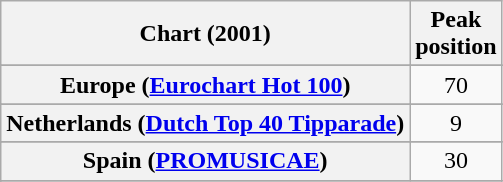<table class="wikitable sortable plainrowheaders" style="text-align:center">
<tr>
<th scope="col">Chart (2001)</th>
<th scope="col">Peak<br>position</th>
</tr>
<tr>
</tr>
<tr>
</tr>
<tr>
</tr>
<tr>
<th scope="row">Europe (<a href='#'>Eurochart Hot 100</a>)</th>
<td>70</td>
</tr>
<tr>
</tr>
<tr>
<th scope="row">Netherlands (<a href='#'>Dutch Top 40 Tipparade</a>)</th>
<td>9</td>
</tr>
<tr>
</tr>
<tr>
</tr>
<tr>
</tr>
<tr>
<th scope="row">Spain (<a href='#'>PROMUSICAE</a>)</th>
<td>30</td>
</tr>
<tr>
</tr>
<tr>
</tr>
</table>
